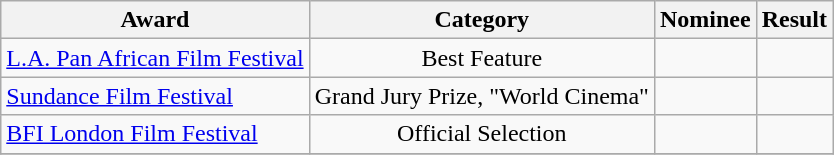<table class="wikitable" border="1">
<tr>
<th>Award</th>
<th>Category</th>
<th>Nominee</th>
<th>Result</th>
</tr>
<tr>
<td><a href='#'>L.A. Pan African Film Festival</a></td>
<td align="center">Best Feature</td>
<td align="center"></td>
<td></td>
</tr>
<tr>
<td><a href='#'>Sundance Film Festival</a></td>
<td align="center">Grand Jury Prize, "World Cinema"</td>
<td align="center"></td>
<td></td>
</tr>
<tr>
<td><a href='#'>BFI London Film Festival</a></td>
<td align="center">Official Selection</td>
<td align="center"></td>
<td></td>
</tr>
<tr>
</tr>
</table>
